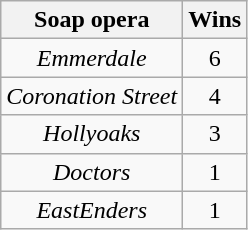<table class="wikitable" style="text-align: center;">
<tr>
<th scope="col">Soap opera</th>
<th scope="col">Wins</th>
</tr>
<tr>
<td><em>Emmerdale</em></td>
<td>6</td>
</tr>
<tr>
<td><em>Coronation Street</em></td>
<td>4</td>
</tr>
<tr>
<td><em>Hollyoaks</em></td>
<td>3</td>
</tr>
<tr>
<td><em>Doctors</em></td>
<td>1</td>
</tr>
<tr>
<td><em>EastEnders</em></td>
<td>1</td>
</tr>
</table>
